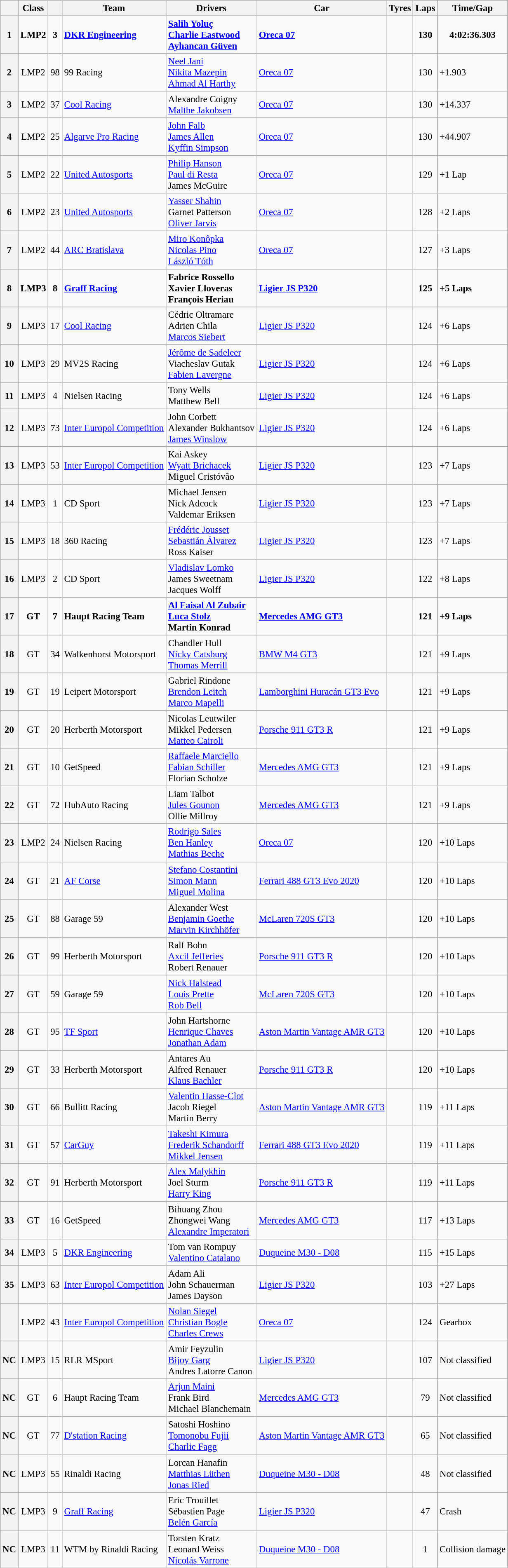<table class="wikitable" style="font-size:95%;">
<tr>
<th></th>
<th>Class</th>
<th></th>
<th>Team</th>
<th>Drivers</th>
<th>Car</th>
<th>Tyres</th>
<th>Laps</th>
<th>Time/Gap</th>
</tr>
<tr style="font-weight: bold;">
<th>1</th>
<td align="center">LMP2</td>
<td align="center">3</td>
<td> <a href='#'>DKR Engineering</a></td>
<td> <a href='#'>Salih Yoluç</a><br> <a href='#'>Charlie Eastwood</a><br> <a href='#'>Ayhancan Güven</a></td>
<td><a href='#'>Oreca 07</a></td>
<td align="center"></td>
<td align="center">130</td>
<td align="center">4:02:36.303</td>
</tr>
<tr>
<th>2</th>
<td align="center">LMP2</td>
<td align="center">98</td>
<td> 99 Racing</td>
<td> <a href='#'>Neel Jani</a><br> <a href='#'>Nikita Mazepin</a><br> <a href='#'>Ahmad Al Harthy</a></td>
<td><a href='#'>Oreca 07</a></td>
<td align="center"></td>
<td align="center">130</td>
<td>+1.903</td>
</tr>
<tr>
<th>3</th>
<td align="center">LMP2</td>
<td align="center">37</td>
<td> <a href='#'>Cool Racing</a></td>
<td> Alexandre Coigny<br> <a href='#'>Malthe Jakobsen</a></td>
<td><a href='#'>Oreca 07</a></td>
<td align="center"></td>
<td align="center">130</td>
<td>+14.337</td>
</tr>
<tr>
<th>4</th>
<td align="center">LMP2</td>
<td align="center">25</td>
<td> <a href='#'>Algarve Pro Racing</a></td>
<td> <a href='#'>John Falb</a><br> <a href='#'>James Allen</a><br> <a href='#'>Kyffin Simpson</a></td>
<td><a href='#'>Oreca 07</a></td>
<td align="center"></td>
<td align="center">130</td>
<td>+44.907</td>
</tr>
<tr>
<th>5</th>
<td align="center">LMP2</td>
<td align="center">22</td>
<td> <a href='#'>United Autosports</a></td>
<td> <a href='#'>Philip Hanson</a><br> <a href='#'>Paul di Resta</a><br> James McGuire</td>
<td><a href='#'>Oreca 07</a></td>
<td align="center"></td>
<td align="center">129</td>
<td>+1 Lap</td>
</tr>
<tr>
<th>6</th>
<td align="center">LMP2</td>
<td align="center">23</td>
<td> <a href='#'>United Autosports</a></td>
<td> <a href='#'>Yasser Shahin</a><br> Garnet Patterson<br> <a href='#'>Oliver Jarvis</a></td>
<td><a href='#'>Oreca 07</a></td>
<td align="center"></td>
<td align="center">128</td>
<td>+2 Laps</td>
</tr>
<tr>
<th>7</th>
<td align="center">LMP2</td>
<td align="center">44</td>
<td> <a href='#'>ARC Bratislava</a></td>
<td> <a href='#'>Miro Konôpka</a><br> <a href='#'>Nicolas Pino</a><br> <a href='#'>László Tóth</a></td>
<td><a href='#'>Oreca 07</a></td>
<td align="center"></td>
<td align="center">127</td>
<td>+3 Laps</td>
</tr>
<tr style="font-weight: bold;">
<th>8</th>
<td align="center">LMP3</td>
<td align="center">8</td>
<td> <a href='#'>Graff Racing</a></td>
<td> Fabrice Rossello<br> Xavier Lloveras<br> François Heriau</td>
<td><a href='#'>Ligier JS P320</a></td>
<td align="center"></td>
<td align="center">125</td>
<td>+5 Laps</td>
</tr>
<tr>
<th>9</th>
<td align="center">LMP3</td>
<td align="center">17</td>
<td> <a href='#'>Cool Racing</a></td>
<td> Cédric Oltramare<br> Adrien Chila<br> <a href='#'>Marcos Siebert</a></td>
<td><a href='#'>Ligier JS P320</a></td>
<td align="center"></td>
<td align="center">124</td>
<td>+6 Laps</td>
</tr>
<tr>
<th>10</th>
<td align="center">LMP3</td>
<td align="center">29</td>
<td> MV2S Racing</td>
<td> <a href='#'>Jérôme de Sadeleer</a><br> Viacheslav Gutak<br> <a href='#'>Fabien Lavergne</a></td>
<td><a href='#'>Ligier JS P320</a></td>
<td align="center"></td>
<td align="center">124</td>
<td>+6 Laps</td>
</tr>
<tr>
<th>11</th>
<td align="center">LMP3</td>
<td align="center">4</td>
<td> Nielsen Racing</td>
<td> Tony Wells<br> Matthew Bell</td>
<td><a href='#'>Ligier JS P320</a></td>
<td align="center"></td>
<td align="center">124</td>
<td>+6 Laps</td>
</tr>
<tr>
<th>12</th>
<td align="center">LMP3</td>
<td align="center">73</td>
<td> <a href='#'>Inter Europol Competition</a></td>
<td> John Corbett<br> Alexander Bukhantsov<br> <a href='#'>James Winslow</a></td>
<td><a href='#'>Ligier JS P320</a></td>
<td align="center"></td>
<td align="center">124</td>
<td>+6 Laps</td>
</tr>
<tr>
<th>13</th>
<td align="center">LMP3</td>
<td align="center">53</td>
<td> <a href='#'>Inter Europol Competition</a></td>
<td> Kai Askey<br> <a href='#'>Wyatt Brichacek</a><br> Miguel Cristóvão</td>
<td><a href='#'>Ligier JS P320</a></td>
<td align="center"></td>
<td align="center">123</td>
<td>+7 Laps</td>
</tr>
<tr>
<th>14</th>
<td align="center">LMP3</td>
<td align="center">1</td>
<td> CD Sport</td>
<td> Michael Jensen<br> Nick Adcock<br> Valdemar Eriksen</td>
<td><a href='#'>Ligier JS P320</a></td>
<td align="center"></td>
<td align="center">123</td>
<td>+7 Laps</td>
</tr>
<tr>
<th>15</th>
<td align="center">LMP3</td>
<td align="center">18</td>
<td> 360 Racing</td>
<td> <a href='#'>Frédéric Jousset</a><br> <a href='#'>Sebastián Álvarez</a><br> Ross Kaiser</td>
<td><a href='#'>Ligier JS P320</a></td>
<td align="center"></td>
<td align="center">123</td>
<td>+7 Laps</td>
</tr>
<tr>
<th>16</th>
<td align="center">LMP3</td>
<td align="center">2</td>
<td> CD Sport</td>
<td> <a href='#'>Vladislav Lomko</a><br> James Sweetnam<br> Jacques Wolff</td>
<td><a href='#'>Ligier JS P320</a></td>
<td align="center"></td>
<td align="center">122</td>
<td>+8 Laps</td>
</tr>
<tr style="font-weight: bold;">
<th>17</th>
<td align="center">GT</td>
<td align="center">7</td>
<td> Haupt Racing Team</td>
<td> <a href='#'>Al Faisal Al Zubair</a><br> <a href='#'>Luca Stolz</a><br> Martin Konrad</td>
<td><a href='#'>Mercedes AMG GT3</a></td>
<td align="center"></td>
<td align="center">121</td>
<td>+9 Laps</td>
</tr>
<tr>
<th>18</th>
<td align="center">GT</td>
<td align="center">34</td>
<td> Walkenhorst Motorsport</td>
<td> Chandler Hull<br> <a href='#'>Nicky Catsburg</a><br> <a href='#'>Thomas Merrill</a></td>
<td><a href='#'>BMW M4 GT3</a></td>
<td align="center"></td>
<td align="center">121</td>
<td>+9 Laps</td>
</tr>
<tr>
<th>19</th>
<td align="center">GT</td>
<td align="center">19</td>
<td> Leipert Motorsport</td>
<td> Gabriel Rindone<br> <a href='#'>Brendon Leitch</a><br> <a href='#'>Marco Mapelli</a></td>
<td><a href='#'>Lamborghini Huracán GT3 Evo</a></td>
<td align="center"></td>
<td align="center">121</td>
<td>+9 Laps</td>
</tr>
<tr>
<th>20</th>
<td align="center">GT</td>
<td align="center">20</td>
<td> Herberth Motorsport</td>
<td> Nicolas Leutwiler<br> Mikkel Pedersen<br> <a href='#'>Matteo Cairoli</a></td>
<td><a href='#'>Porsche 911 GT3 R</a></td>
<td align="center"></td>
<td align="center">121</td>
<td>+9 Laps</td>
</tr>
<tr>
<th>21</th>
<td align="center">GT</td>
<td align="center">10</td>
<td> GetSpeed</td>
<td> <a href='#'>Raffaele Marciello</a><br> <a href='#'>Fabian Schiller</a><br> Florian Scholze</td>
<td><a href='#'>Mercedes AMG GT3</a></td>
<td align="center"></td>
<td align="center">121</td>
<td>+9 Laps</td>
</tr>
<tr>
<th>22</th>
<td align="center">GT</td>
<td align="center">72</td>
<td> HubAuto Racing</td>
<td> Liam Talbot<br> <a href='#'>Jules Gounon</a><br> Ollie Millroy</td>
<td><a href='#'>Mercedes AMG GT3</a></td>
<td align="center"></td>
<td align="center">121</td>
<td>+9 Laps</td>
</tr>
<tr>
<th>23</th>
<td align="center">LMP2</td>
<td align="center">24</td>
<td> Nielsen Racing</td>
<td> <a href='#'>Rodrigo Sales</a><br> <a href='#'>Ben Hanley</a><br> <a href='#'>Mathias Beche</a></td>
<td><a href='#'>Oreca 07</a></td>
<td align="center"></td>
<td align="center">120</td>
<td>+10 Laps</td>
</tr>
<tr>
<th>24</th>
<td align="center">GT</td>
<td align="center">21</td>
<td> <a href='#'>AF Corse</a></td>
<td> <a href='#'>Stefano Costantini</a><br> <a href='#'>Simon Mann</a><br> <a href='#'>Miguel Molina</a></td>
<td><a href='#'>Ferrari 488 GT3 Evo 2020</a></td>
<td align="center"></td>
<td align="center">120</td>
<td>+10 Laps</td>
</tr>
<tr>
<th>25</th>
<td align="center">GT</td>
<td align="center">88</td>
<td> Garage 59</td>
<td> Alexander West<br> <a href='#'>Benjamin Goethe</a><br> <a href='#'>Marvin Kirchhöfer</a></td>
<td><a href='#'>McLaren 720S GT3</a></td>
<td align="center"></td>
<td align="center">120</td>
<td>+10 Laps</td>
</tr>
<tr>
<th>26</th>
<td align="center">GT</td>
<td align="center">99</td>
<td> Herberth Motorsport</td>
<td> Ralf Bohn<br> <a href='#'>Axcil Jefferies</a><br> Robert Renauer</td>
<td><a href='#'>Porsche 911 GT3 R</a></td>
<td align="center"></td>
<td align="center">120</td>
<td>+10 Laps</td>
</tr>
<tr>
<th>27</th>
<td align="center">GT</td>
<td align="center">59</td>
<td> Garage 59</td>
<td> <a href='#'>Nick Halstead</a><br> <a href='#'>Louis Prette</a><br> <a href='#'>Rob Bell</a></td>
<td><a href='#'>McLaren 720S GT3</a></td>
<td align="center"></td>
<td align="center">120</td>
<td>+10 Laps</td>
</tr>
<tr>
<th>28</th>
<td align="center">GT</td>
<td align="center">95</td>
<td> <a href='#'>TF Sport</a></td>
<td> John Hartshorne<br> <a href='#'>Henrique Chaves</a><br> <a href='#'>Jonathan Adam</a></td>
<td><a href='#'>Aston Martin Vantage AMR GT3</a></td>
<td align="center"></td>
<td align="center">120</td>
<td>+10 Laps</td>
</tr>
<tr>
<th>29</th>
<td align="center">GT</td>
<td align="center">33</td>
<td> Herberth Motorsport</td>
<td> Antares Au<br> Alfred Renauer<br> <a href='#'>Klaus Bachler</a></td>
<td><a href='#'>Porsche 911 GT3 R</a></td>
<td align="center"></td>
<td align="center">120</td>
<td>+10 Laps</td>
</tr>
<tr>
<th>30</th>
<td align="center">GT</td>
<td align="center">66</td>
<td> Bullitt Racing</td>
<td> <a href='#'>Valentin Hasse-Clot</a><br> Jacob Riegel<br> Martin Berry</td>
<td><a href='#'>Aston Martin Vantage AMR GT3</a></td>
<td align="center"></td>
<td align="center">119</td>
<td>+11 Laps</td>
</tr>
<tr>
<th>31</th>
<td align="center">GT</td>
<td align="center">57</td>
<td> <a href='#'>CarGuy</a></td>
<td> <a href='#'>Takeshi Kimura</a><br> <a href='#'>Frederik Schandorff</a><br> <a href='#'>Mikkel Jensen</a></td>
<td><a href='#'>Ferrari 488 GT3 Evo 2020</a></td>
<td align="center"></td>
<td align="center">119</td>
<td>+11 Laps</td>
</tr>
<tr>
<th>32</th>
<td align="center">GT</td>
<td align="center">91</td>
<td> Herberth Motorsport</td>
<td> <a href='#'>Alex Malykhin</a><br> Joel Sturm<br> <a href='#'>Harry King</a></td>
<td><a href='#'>Porsche 911 GT3 R</a></td>
<td align="center"></td>
<td align="center">119</td>
<td>+11 Laps</td>
</tr>
<tr>
<th>33</th>
<td align="center">GT</td>
<td align="center">16</td>
<td> GetSpeed</td>
<td> Bihuang Zhou<br> Zhongwei Wang<br> <a href='#'>Alexandre Imperatori</a></td>
<td><a href='#'>Mercedes AMG GT3</a></td>
<td align="center"></td>
<td align="center">117</td>
<td>+13 Laps</td>
</tr>
<tr>
<th>34</th>
<td align="center">LMP3</td>
<td align="center">5</td>
<td> <a href='#'>DKR Engineering</a></td>
<td> Tom van Rompuy<br> <a href='#'>Valentino Catalano</a></td>
<td><a href='#'>Duqueine M30 - D08</a></td>
<td align="center"></td>
<td align="center">115</td>
<td>+15 Laps</td>
</tr>
<tr>
<th>35</th>
<td align="center">LMP3</td>
<td align="center">63</td>
<td> <a href='#'>Inter Europol Competition</a></td>
<td> Adam Ali<br> John Schauerman<br> James Dayson</td>
<td><a href='#'>Ligier JS P320</a></td>
<td align="center"></td>
<td align="center">103</td>
<td>+27 Laps</td>
</tr>
<tr>
<th></th>
<td align="center">LMP2</td>
<td align="center">43</td>
<td> <a href='#'>Inter Europol Competition</a></td>
<td> <a href='#'>Nolan Siegel</a><br> <a href='#'>Christian Bogle</a><br> <a href='#'>Charles Crews</a></td>
<td><a href='#'>Oreca 07</a></td>
<td align="center"></td>
<td align="center">124</td>
<td>Gearbox</td>
</tr>
<tr>
<th>NC</th>
<td align="center">LMP3</td>
<td align="center">15</td>
<td> RLR MSport</td>
<td> Amir Feyzulin<br> <a href='#'>Bijoy Garg</a><br> Andres Latorre Canon</td>
<td><a href='#'>Ligier JS P320</a></td>
<td align="center"></td>
<td align="center">107</td>
<td>Not classified</td>
</tr>
<tr>
<th>NC</th>
<td align="center">GT</td>
<td align="center">6</td>
<td> Haupt Racing Team</td>
<td> <a href='#'>Arjun Maini</a><br> Frank Bird<br> Michael Blanchemain</td>
<td><a href='#'>Mercedes AMG GT3</a></td>
<td align="center"></td>
<td align="center">79</td>
<td>Not classified</td>
</tr>
<tr>
<th>NC</th>
<td align="center">GT</td>
<td align="center">77</td>
<td> <a href='#'>D'station Racing</a></td>
<td> Satoshi Hoshino<br> <a href='#'>Tomonobu Fujii</a><br> <a href='#'>Charlie Fagg</a></td>
<td><a href='#'>Aston Martin Vantage AMR GT3</a></td>
<td align="center"></td>
<td align="center">65</td>
<td>Not classified</td>
</tr>
<tr>
<th>NC</th>
<td align="center">LMP3</td>
<td align="center">55</td>
<td> Rinaldi Racing</td>
<td> Lorcan Hanafin<br> <a href='#'>Matthias Lüthen</a><br> <a href='#'>Jonas Ried</a></td>
<td><a href='#'>Duqueine M30 - D08</a></td>
<td align="center"></td>
<td align="center">48</td>
<td>Not classified</td>
</tr>
<tr>
<th>NC</th>
<td align="center">LMP3</td>
<td align="center">9</td>
<td> <a href='#'>Graff Racing</a></td>
<td> Eric Trouillet<br> Sébastien Page<br> <a href='#'>Belén García</a></td>
<td><a href='#'>Ligier JS P320</a></td>
<td align="center"></td>
<td align="center">47</td>
<td>Crash</td>
</tr>
<tr>
<th>NC</th>
<td align="center">LMP3</td>
<td align="center">11</td>
<td> WTM by Rinaldi Racing</td>
<td> Torsten Kratz<br> Leonard Weiss<br> <a href='#'>Nicolás Varrone</a></td>
<td><a href='#'>Duqueine M30 - D08</a></td>
<td align="center"></td>
<td align="center">1</td>
<td>Collision damage</td>
</tr>
</table>
